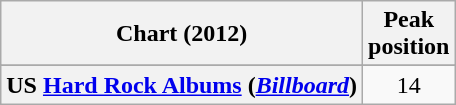<table class="wikitable sortable plainrowheaders" style="text-align:center">
<tr>
<th scope="col">Chart (2012)</th>
<th scope="col">Peak<br> position</th>
</tr>
<tr>
</tr>
<tr>
</tr>
<tr>
<th scope="row">US <a href='#'>Hard Rock Albums</a> (<em><a href='#'>Billboard</a></em>)</th>
<td align="center">14</td>
</tr>
</table>
